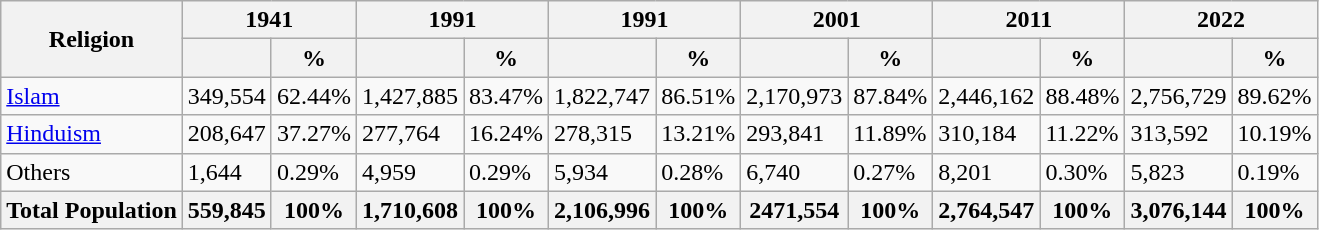<table class="wikitable sortable">
<tr>
<th rowspan="2">Religion</th>
<th colspan="2">1941</th>
<th colspan="2">1991</th>
<th colspan="2">1991</th>
<th colspan="2">2001</th>
<th colspan="2">2011</th>
<th colspan="2">2022</th>
</tr>
<tr>
<th></th>
<th>%</th>
<th></th>
<th>%</th>
<th></th>
<th>%</th>
<th></th>
<th>%</th>
<th></th>
<th>%</th>
<th></th>
<th>%</th>
</tr>
<tr>
<td><a href='#'>Islam</a> </td>
<td>349,554</td>
<td>62.44%</td>
<td>1,427,885</td>
<td>83.47%</td>
<td>1,822,747</td>
<td>86.51%</td>
<td>2,170,973</td>
<td>87.84%</td>
<td>2,446,162</td>
<td>88.48%</td>
<td>2,756,729</td>
<td>89.62%</td>
</tr>
<tr>
<td><a href='#'>Hinduism</a> </td>
<td>208,647</td>
<td>37.27%</td>
<td>277,764</td>
<td>16.24%</td>
<td>278,315</td>
<td>13.21%</td>
<td>293,841</td>
<td>11.89%</td>
<td>310,184</td>
<td>11.22%</td>
<td>313,592</td>
<td>10.19%</td>
</tr>
<tr>
<td>Others</td>
<td>1,644</td>
<td>0.29%</td>
<td>4,959</td>
<td>0.29%</td>
<td>5,934</td>
<td>0.28%</td>
<td>6,740</td>
<td>0.27%</td>
<td>8,201</td>
<td>0.30%</td>
<td>5,823</td>
<td>0.19%</td>
</tr>
<tr>
<th>Total Population</th>
<th>559,845</th>
<th>100%</th>
<th>1,710,608</th>
<th>100%</th>
<th>2,106,996</th>
<th>100%</th>
<th>2471,554</th>
<th>100%</th>
<th>2,764,547</th>
<th>100%</th>
<th>3,076,144</th>
<th>100%</th>
</tr>
</table>
